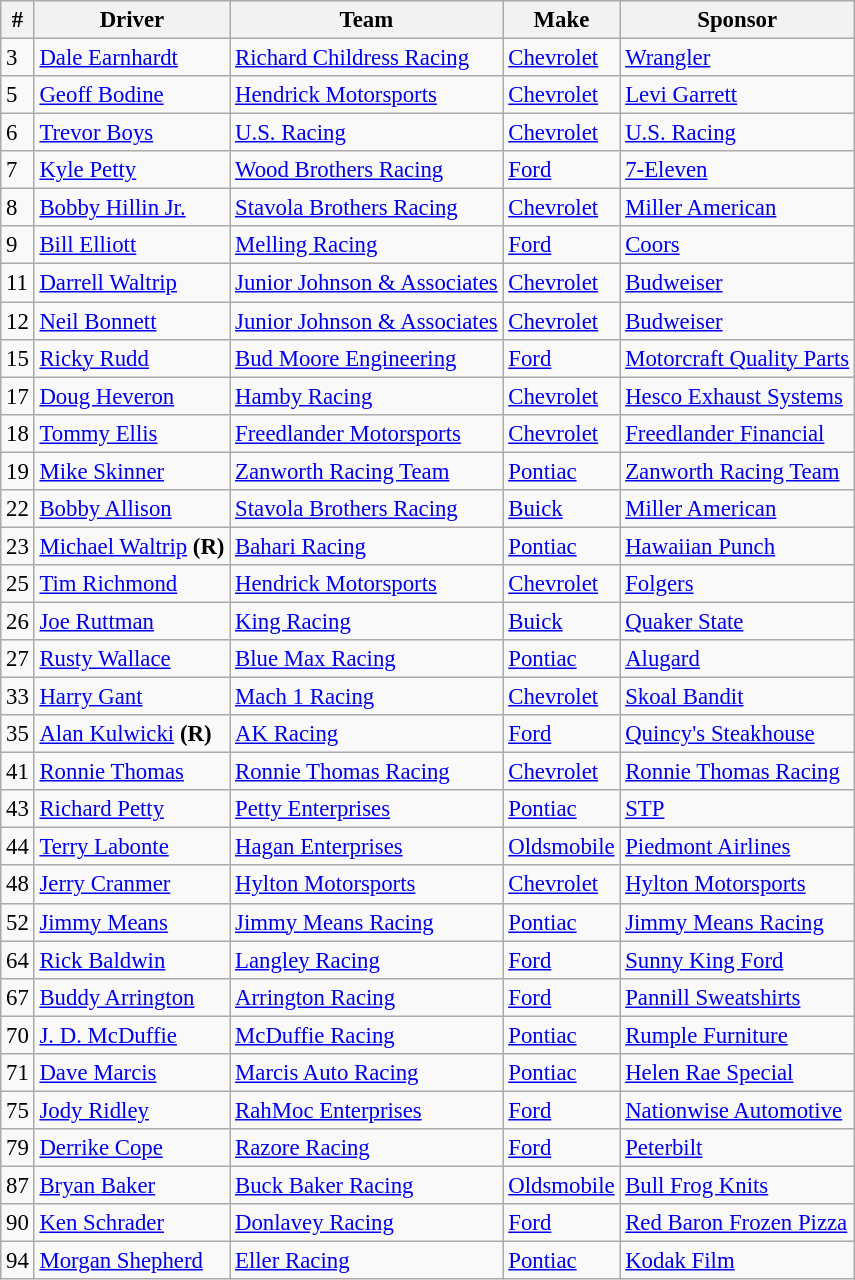<table class="wikitable" style="font-size:95%">
<tr>
<th>#</th>
<th>Driver</th>
<th>Team</th>
<th>Make</th>
<th>Sponsor</th>
</tr>
<tr>
<td>3</td>
<td><a href='#'>Dale Earnhardt</a></td>
<td><a href='#'>Richard Childress Racing</a></td>
<td><a href='#'>Chevrolet</a></td>
<td><a href='#'>Wrangler</a></td>
</tr>
<tr>
<td>5</td>
<td><a href='#'>Geoff Bodine</a></td>
<td><a href='#'>Hendrick Motorsports</a></td>
<td><a href='#'>Chevrolet</a></td>
<td><a href='#'>Levi Garrett</a></td>
</tr>
<tr>
<td>6</td>
<td><a href='#'>Trevor Boys</a></td>
<td><a href='#'>U.S. Racing</a></td>
<td><a href='#'>Chevrolet</a></td>
<td><a href='#'>U.S. Racing</a></td>
</tr>
<tr>
<td>7</td>
<td><a href='#'>Kyle Petty</a></td>
<td><a href='#'>Wood Brothers Racing</a></td>
<td><a href='#'>Ford</a></td>
<td><a href='#'>7-Eleven</a></td>
</tr>
<tr>
<td>8</td>
<td><a href='#'>Bobby Hillin Jr.</a></td>
<td><a href='#'>Stavola Brothers Racing</a></td>
<td><a href='#'>Chevrolet</a></td>
<td><a href='#'>Miller American</a></td>
</tr>
<tr>
<td>9</td>
<td><a href='#'>Bill Elliott</a></td>
<td><a href='#'>Melling Racing</a></td>
<td><a href='#'>Ford</a></td>
<td><a href='#'>Coors</a></td>
</tr>
<tr>
<td>11</td>
<td><a href='#'>Darrell Waltrip</a></td>
<td><a href='#'>Junior Johnson & Associates</a></td>
<td><a href='#'>Chevrolet</a></td>
<td><a href='#'>Budweiser</a></td>
</tr>
<tr>
<td>12</td>
<td><a href='#'>Neil Bonnett</a></td>
<td><a href='#'>Junior Johnson & Associates</a></td>
<td><a href='#'>Chevrolet</a></td>
<td><a href='#'>Budweiser</a></td>
</tr>
<tr>
<td>15</td>
<td><a href='#'>Ricky Rudd</a></td>
<td><a href='#'>Bud Moore Engineering</a></td>
<td><a href='#'>Ford</a></td>
<td><a href='#'>Motorcraft Quality Parts</a></td>
</tr>
<tr>
<td>17</td>
<td><a href='#'>Doug Heveron</a></td>
<td><a href='#'>Hamby Racing</a></td>
<td><a href='#'>Chevrolet</a></td>
<td><a href='#'>Hesco Exhaust Systems</a></td>
</tr>
<tr>
<td>18</td>
<td><a href='#'>Tommy Ellis</a></td>
<td><a href='#'>Freedlander Motorsports</a></td>
<td><a href='#'>Chevrolet</a></td>
<td><a href='#'>Freedlander Financial</a></td>
</tr>
<tr>
<td>19</td>
<td><a href='#'>Mike Skinner</a></td>
<td><a href='#'>Zanworth Racing Team</a></td>
<td><a href='#'>Pontiac</a></td>
<td><a href='#'>Zanworth Racing Team</a></td>
</tr>
<tr>
<td>22</td>
<td><a href='#'>Bobby Allison</a></td>
<td><a href='#'>Stavola Brothers Racing</a></td>
<td><a href='#'>Buick</a></td>
<td><a href='#'>Miller American</a></td>
</tr>
<tr>
<td>23</td>
<td><a href='#'>Michael Waltrip</a> <strong>(R)</strong></td>
<td><a href='#'>Bahari Racing</a></td>
<td><a href='#'>Pontiac</a></td>
<td><a href='#'>Hawaiian Punch</a></td>
</tr>
<tr>
<td>25</td>
<td><a href='#'>Tim Richmond</a></td>
<td><a href='#'>Hendrick Motorsports</a></td>
<td><a href='#'>Chevrolet</a></td>
<td><a href='#'>Folgers</a></td>
</tr>
<tr>
<td>26</td>
<td><a href='#'>Joe Ruttman</a></td>
<td><a href='#'>King Racing</a></td>
<td><a href='#'>Buick</a></td>
<td><a href='#'>Quaker State</a></td>
</tr>
<tr>
<td>27</td>
<td><a href='#'>Rusty Wallace</a></td>
<td><a href='#'>Blue Max Racing</a></td>
<td><a href='#'>Pontiac</a></td>
<td><a href='#'>Alugard</a></td>
</tr>
<tr>
<td>33</td>
<td><a href='#'>Harry Gant</a></td>
<td><a href='#'>Mach 1 Racing</a></td>
<td><a href='#'>Chevrolet</a></td>
<td><a href='#'>Skoal Bandit</a></td>
</tr>
<tr>
<td>35</td>
<td><a href='#'>Alan Kulwicki</a> <strong>(R)</strong></td>
<td><a href='#'>AK Racing</a></td>
<td><a href='#'>Ford</a></td>
<td><a href='#'>Quincy's Steakhouse</a></td>
</tr>
<tr>
<td>41</td>
<td><a href='#'>Ronnie Thomas</a></td>
<td><a href='#'>Ronnie Thomas Racing</a></td>
<td><a href='#'>Chevrolet</a></td>
<td><a href='#'>Ronnie Thomas Racing</a></td>
</tr>
<tr>
<td>43</td>
<td><a href='#'>Richard Petty</a></td>
<td><a href='#'>Petty Enterprises</a></td>
<td><a href='#'>Pontiac</a></td>
<td><a href='#'>STP</a></td>
</tr>
<tr>
<td>44</td>
<td><a href='#'>Terry Labonte</a></td>
<td><a href='#'>Hagan Enterprises</a></td>
<td><a href='#'>Oldsmobile</a></td>
<td><a href='#'>Piedmont Airlines</a></td>
</tr>
<tr>
<td>48</td>
<td><a href='#'>Jerry Cranmer</a></td>
<td><a href='#'>Hylton Motorsports</a></td>
<td><a href='#'>Chevrolet</a></td>
<td><a href='#'>Hylton Motorsports</a></td>
</tr>
<tr>
<td>52</td>
<td><a href='#'>Jimmy Means</a></td>
<td><a href='#'>Jimmy Means Racing</a></td>
<td><a href='#'>Pontiac</a></td>
<td><a href='#'>Jimmy Means Racing</a></td>
</tr>
<tr>
<td>64</td>
<td><a href='#'>Rick Baldwin</a></td>
<td><a href='#'>Langley Racing</a></td>
<td><a href='#'>Ford</a></td>
<td><a href='#'>Sunny King Ford</a></td>
</tr>
<tr>
<td>67</td>
<td><a href='#'>Buddy Arrington</a></td>
<td><a href='#'>Arrington Racing</a></td>
<td><a href='#'>Ford</a></td>
<td><a href='#'>Pannill Sweatshirts</a></td>
</tr>
<tr>
<td>70</td>
<td><a href='#'>J. D. McDuffie</a></td>
<td><a href='#'>McDuffie Racing</a></td>
<td><a href='#'>Pontiac</a></td>
<td><a href='#'>Rumple Furniture</a></td>
</tr>
<tr>
<td>71</td>
<td><a href='#'>Dave Marcis</a></td>
<td><a href='#'>Marcis Auto Racing</a></td>
<td><a href='#'>Pontiac</a></td>
<td><a href='#'>Helen Rae Special</a></td>
</tr>
<tr>
<td>75</td>
<td><a href='#'>Jody Ridley</a></td>
<td><a href='#'>RahMoc Enterprises</a></td>
<td><a href='#'>Ford</a></td>
<td><a href='#'>Nationwise Automotive</a></td>
</tr>
<tr>
<td>79</td>
<td><a href='#'>Derrike Cope</a></td>
<td><a href='#'>Razore Racing</a></td>
<td><a href='#'>Ford</a></td>
<td><a href='#'>Peterbilt</a></td>
</tr>
<tr>
<td>87</td>
<td><a href='#'>Bryan Baker</a></td>
<td><a href='#'>Buck Baker Racing</a></td>
<td><a href='#'>Oldsmobile</a></td>
<td><a href='#'>Bull Frog Knits</a></td>
</tr>
<tr>
<td>90</td>
<td><a href='#'>Ken Schrader</a></td>
<td><a href='#'>Donlavey Racing</a></td>
<td><a href='#'>Ford</a></td>
<td><a href='#'>Red Baron Frozen Pizza</a></td>
</tr>
<tr>
<td>94</td>
<td><a href='#'>Morgan Shepherd</a></td>
<td><a href='#'>Eller Racing</a></td>
<td><a href='#'>Pontiac</a></td>
<td><a href='#'>Kodak Film</a></td>
</tr>
</table>
